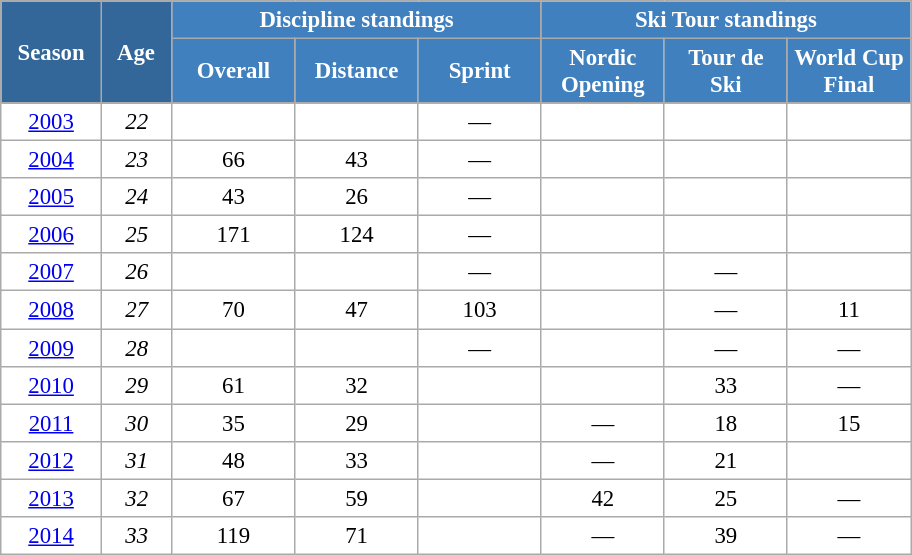<table class="wikitable" style="font-size:95%; text-align:center; border:grey solid 1px; border-collapse:collapse; background:#ffffff;">
<tr>
<th style="background-color:#369; color:white; width:60px;" rowspan="2"> Season </th>
<th style="background-color:#369; color:white; width:40px;" rowspan="2"> Age </th>
<th style="background-color:#4180be; color:white;" colspan="3">Discipline standings</th>
<th style="background-color:#4180be; color:white;" colspan="3">Ski Tour standings</th>
</tr>
<tr>
<th style="background-color:#4180be; color:white; width:75px;">Overall</th>
<th style="background-color:#4180be; color:white; width:75px;">Distance</th>
<th style="background-color:#4180be; color:white; width:75px;">Sprint</th>
<th style="background-color:#4180be; color:white; width:75px;">Nordic<br>Opening</th>
<th style="background-color:#4180be; color:white; width:75px;">Tour de<br>Ski</th>
<th style="background-color:#4180be; color:white; width:75px;">World Cup<br>Final</th>
</tr>
<tr>
<td><a href='#'>2003</a></td>
<td><em>22</em></td>
<td></td>
<td></td>
<td>—</td>
<td></td>
<td></td>
<td></td>
</tr>
<tr>
<td><a href='#'>2004</a></td>
<td><em>23</em></td>
<td>66</td>
<td>43</td>
<td>—</td>
<td></td>
<td></td>
<td></td>
</tr>
<tr>
<td><a href='#'>2005</a></td>
<td><em>24</em></td>
<td>43</td>
<td>26</td>
<td>—</td>
<td></td>
<td></td>
<td></td>
</tr>
<tr>
<td><a href='#'>2006</a></td>
<td><em>25</em></td>
<td>171</td>
<td>124</td>
<td>—</td>
<td></td>
<td></td>
<td></td>
</tr>
<tr>
<td><a href='#'>2007</a></td>
<td><em>26</em></td>
<td></td>
<td></td>
<td>—</td>
<td></td>
<td>—</td>
<td></td>
</tr>
<tr>
<td><a href='#'>2008</a></td>
<td><em>27</em></td>
<td>70</td>
<td>47</td>
<td>103</td>
<td></td>
<td>—</td>
<td>11</td>
</tr>
<tr>
<td><a href='#'>2009</a></td>
<td><em>28</em></td>
<td></td>
<td></td>
<td>—</td>
<td></td>
<td>—</td>
<td>—</td>
</tr>
<tr>
<td><a href='#'>2010</a></td>
<td><em>29</em></td>
<td>61</td>
<td>32</td>
<td></td>
<td></td>
<td>33</td>
<td>—</td>
</tr>
<tr>
<td><a href='#'>2011</a></td>
<td><em>30</em></td>
<td>35</td>
<td>29</td>
<td></td>
<td>—</td>
<td>18</td>
<td>15</td>
</tr>
<tr>
<td><a href='#'>2012</a></td>
<td><em>31</em></td>
<td>48</td>
<td>33</td>
<td></td>
<td>—</td>
<td>21</td>
<td></td>
</tr>
<tr>
<td><a href='#'>2013</a></td>
<td><em>32</em></td>
<td>67</td>
<td>59</td>
<td></td>
<td>42</td>
<td>25</td>
<td>—</td>
</tr>
<tr>
<td><a href='#'>2014</a></td>
<td><em>33</em></td>
<td>119</td>
<td>71</td>
<td></td>
<td>—</td>
<td>39</td>
<td>—</td>
</tr>
</table>
